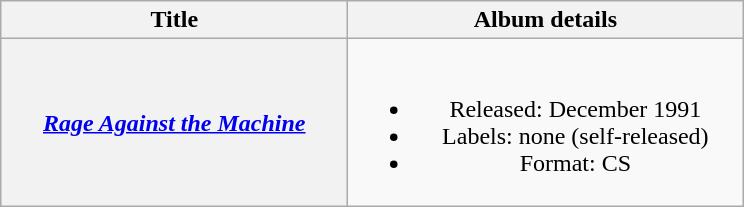<table class="wikitable plainrowheaders" style="text-align:center;">
<tr>
<th scope="col" style="width:14em;">Title</th>
<th scope="col" style="width:16em;">Album details</th>
</tr>
<tr>
<th scope="row"><em><a href='#'>Rage Against the Machine</a></em></th>
<td><br><ul><li>Released: December 1991</li><li>Labels: none (self-released)</li><li>Format: CS</li></ul></td>
</tr>
</table>
